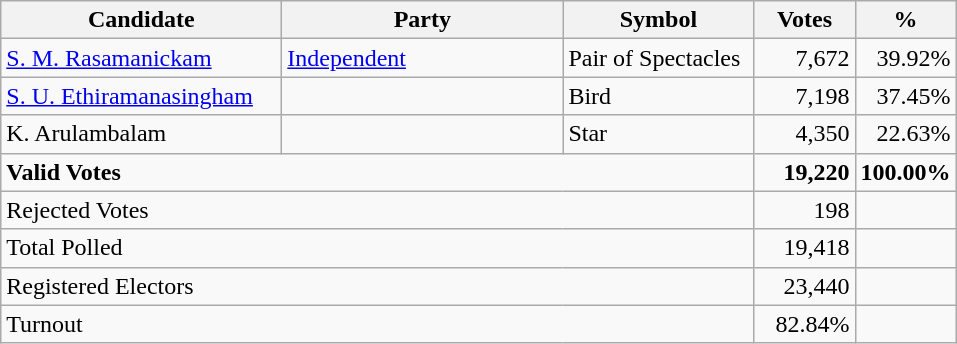<table class="wikitable" border="1" style="text-align:right;">
<tr>
<th align=left width="180">Candidate</th>
<th align=left width="180">Party</th>
<th align=left width="120">Symbol</th>
<th align=left width="60">Votes</th>
<th align=left width="60">%</th>
</tr>
<tr>
<td align=left><a href='#'>S. M. Rasamanickam</a></td>
<td align=left><a href='#'>Independent</a></td>
<td align=left>Pair of Spectacles</td>
<td>7,672</td>
<td>39.92%</td>
</tr>
<tr>
<td align=left><a href='#'>S. U. Ethiramanasingham</a></td>
<td></td>
<td align=left>Bird</td>
<td>7,198</td>
<td>37.45%</td>
</tr>
<tr>
<td align=left>K. Arulambalam</td>
<td></td>
<td align=left>Star</td>
<td>4,350</td>
<td>22.63%</td>
</tr>
<tr>
<td align=left colspan=3><strong>Valid Votes</strong></td>
<td><strong>19,220</strong></td>
<td><strong>100.00%</strong></td>
</tr>
<tr>
<td align=left colspan=3>Rejected Votes</td>
<td>198</td>
<td></td>
</tr>
<tr>
<td align=left colspan=3>Total Polled</td>
<td>19,418</td>
<td></td>
</tr>
<tr>
<td align=left colspan=3>Registered Electors</td>
<td>23,440</td>
<td></td>
</tr>
<tr>
<td align=left colspan=3>Turnout</td>
<td>82.84%</td>
<td></td>
</tr>
</table>
